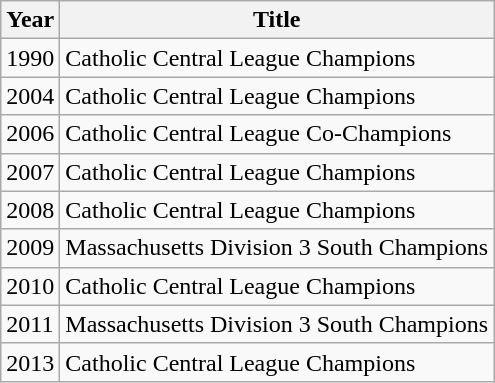<table class="wikitable mw-collapsible autocollapse">
<tr>
<th>Year</th>
<th>Title</th>
</tr>
<tr>
<td>1990</td>
<td>Catholic Central League Champions</td>
</tr>
<tr>
<td>2004</td>
<td>Catholic Central League Champions</td>
</tr>
<tr>
<td>2006</td>
<td>Catholic Central League Co-Champions</td>
</tr>
<tr>
<td>2007</td>
<td>Catholic Central League Champions</td>
</tr>
<tr>
<td>2008</td>
<td>Catholic Central League Champions</td>
</tr>
<tr>
<td>2009</td>
<td>Massachusetts Division 3 South Champions</td>
</tr>
<tr>
<td>2010</td>
<td>Catholic Central League Champions</td>
</tr>
<tr>
<td>2011</td>
<td>Massachusetts Division 3 South Champions</td>
</tr>
<tr>
<td>2013</td>
<td>Catholic Central League Champions</td>
</tr>
</table>
